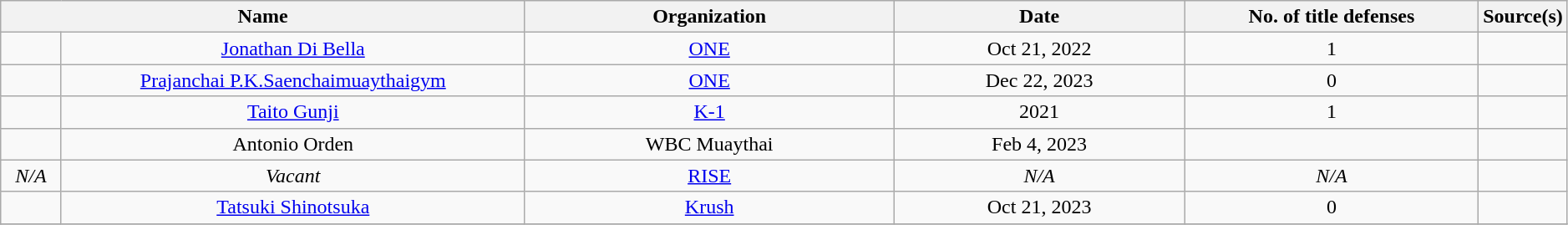<table class="wikitable" style="width:99%; text-align:center;">
<tr>
<th colspan="2" style="width:35%;">Name</th>
<th style="width:25%;">Organization</th>
<th width=20%>Date</th>
<th width=20%>No. of title defenses</th>
<th>Source(s)</th>
</tr>
<tr>
<td><br></td>
<td><a href='#'>Jonathan Di Bella</a></td>
<td><a href='#'>ONE</a> <br></td>
<td>Oct 21, 2022</td>
<td>1</td>
<td></td>
</tr>
<tr>
<td><br></td>
<td><a href='#'>Prajanchai P.K.Saenchaimuaythaigym</a></td>
<td><a href='#'>ONE</a> <br></td>
<td>Dec 22, 2023</td>
<td>0</td>
<td></td>
</tr>
<tr>
<td><br></td>
<td><a href='#'>Taito Gunji</a></td>
<td><a href='#'>K-1</a></td>
<td>2021</td>
<td>1</td>
<td></td>
</tr>
<tr>
<td><br></td>
<td>Antonio Orden <br></td>
<td>WBC Muaythai</td>
<td>Feb 4, 2023</td>
<td></td>
<td></td>
</tr>
<tr>
<td><em>N/A</em></td>
<td><em>Vacant</em></td>
<td><a href='#'>RISE</a></td>
<td><em>N/A</em></td>
<td><em>N/A</em></td>
<td></td>
</tr>
<tr>
<td><br></td>
<td><a href='#'>Tatsuki Shinotsuka</a> <br></td>
<td><a href='#'>Krush</a></td>
<td>Oct 21, 2023</td>
<td>0</td>
<td></td>
</tr>
<tr>
</tr>
</table>
